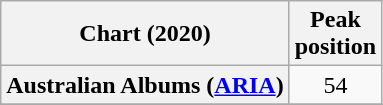<table class="wikitable sortable plainrowheaders" style="text-align:center">
<tr>
<th scope="col">Chart (2020)</th>
<th scope="col">Peak<br>position</th>
</tr>
<tr>
<th scope="row">Australian Albums (<a href='#'>ARIA</a>)</th>
<td>54</td>
</tr>
<tr>
</tr>
<tr>
</tr>
<tr>
</tr>
<tr>
</tr>
<tr>
</tr>
<tr>
</tr>
<tr>
</tr>
<tr>
</tr>
</table>
